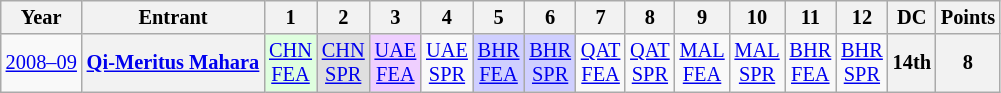<table class="wikitable" style="text-align:center; font-size:85%">
<tr>
<th>Year</th>
<th>Entrant</th>
<th>1</th>
<th>2</th>
<th>3</th>
<th>4</th>
<th>5</th>
<th>6</th>
<th>7</th>
<th>8</th>
<th>9</th>
<th>10</th>
<th>11</th>
<th>12</th>
<th>DC</th>
<th>Points</th>
</tr>
<tr>
<td nowrap><a href='#'>2008–09</a></td>
<th nowrap><a href='#'>Qi-Meritus Mahara</a></th>
<td style="background:#DFFFDF;"><a href='#'>CHN<br>FEA</a><br></td>
<td style="background:#DFDFDF;"><a href='#'>CHN<br>SPR</a><br></td>
<td style="background:#EFCFFF;"><a href='#'>UAE<br>FEA</a><br></td>
<td><a href='#'>UAE<br>SPR</a><br></td>
<td style="background:#CFCFFF;"><a href='#'>BHR<br>FEA</a><br></td>
<td style="background:#CFCFFF;"><a href='#'>BHR<br>SPR</a><br></td>
<td><a href='#'>QAT<br>FEA</a></td>
<td><a href='#'>QAT<br>SPR</a></td>
<td><a href='#'>MAL<br>FEA</a></td>
<td><a href='#'>MAL<br>SPR</a></td>
<td><a href='#'>BHR<br>FEA</a></td>
<td><a href='#'>BHR<br>SPR</a></td>
<th>14th</th>
<th>8</th>
</tr>
</table>
